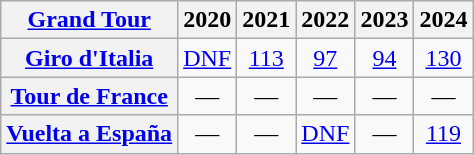<table class="wikitable plainrowheaders">
<tr>
<th scope="col"><a href='#'>Grand Tour</a></th>
<th scope="col">2020</th>
<th scope="col">2021</th>
<th scope="col">2022</th>
<th scope="col">2023</th>
<th scope="col">2024</th>
</tr>
<tr style="text-align:center;">
<th scope="row"> <a href='#'>Giro d'Italia</a></th>
<td><a href='#'>DNF</a></td>
<td><a href='#'>113</a></td>
<td><a href='#'>97</a></td>
<td><a href='#'>94</a></td>
<td><a href='#'>130</a></td>
</tr>
<tr style="text-align:center;">
<th scope="row"> <a href='#'>Tour de France</a></th>
<td>—</td>
<td>—</td>
<td>—</td>
<td>—</td>
<td>—</td>
</tr>
<tr style="text-align:center;">
<th scope="row"> <a href='#'>Vuelta a España</a></th>
<td>—</td>
<td>—</td>
<td><a href='#'>DNF</a></td>
<td>—</td>
<td><a href='#'>119</a></td>
</tr>
</table>
